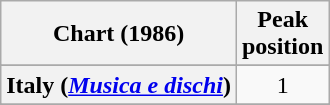<table class="wikitable sortable plainrowheaders" style="text-align:center">
<tr>
<th scope="col">Chart (1986)</th>
<th scope="col">Peak<br>position</th>
</tr>
<tr>
</tr>
<tr>
<th scope="row">Italy (<em><a href='#'>Musica e dischi</a></em>)</th>
<td>1</td>
</tr>
<tr>
</tr>
<tr>
</tr>
</table>
